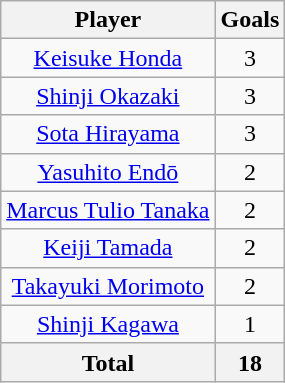<table class="wikitable" style="text-align: center;">
<tr>
<th>Player</th>
<th>Goals</th>
</tr>
<tr>
<td><a href='#'>Keisuke Honda</a></td>
<td>3</td>
</tr>
<tr>
<td><a href='#'>Shinji Okazaki</a></td>
<td>3</td>
</tr>
<tr>
<td><a href='#'>Sota Hirayama</a></td>
<td>3</td>
</tr>
<tr>
<td><a href='#'>Yasuhito Endō</a></td>
<td>2</td>
</tr>
<tr>
<td><a href='#'>Marcus Tulio Tanaka</a></td>
<td>2</td>
</tr>
<tr>
<td><a href='#'>Keiji Tamada</a></td>
<td>2</td>
</tr>
<tr>
<td><a href='#'>Takayuki Morimoto</a></td>
<td>2</td>
</tr>
<tr>
<td><a href='#'>Shinji Kagawa</a></td>
<td>1</td>
</tr>
<tr>
<th>Total</th>
<th>18</th>
</tr>
</table>
